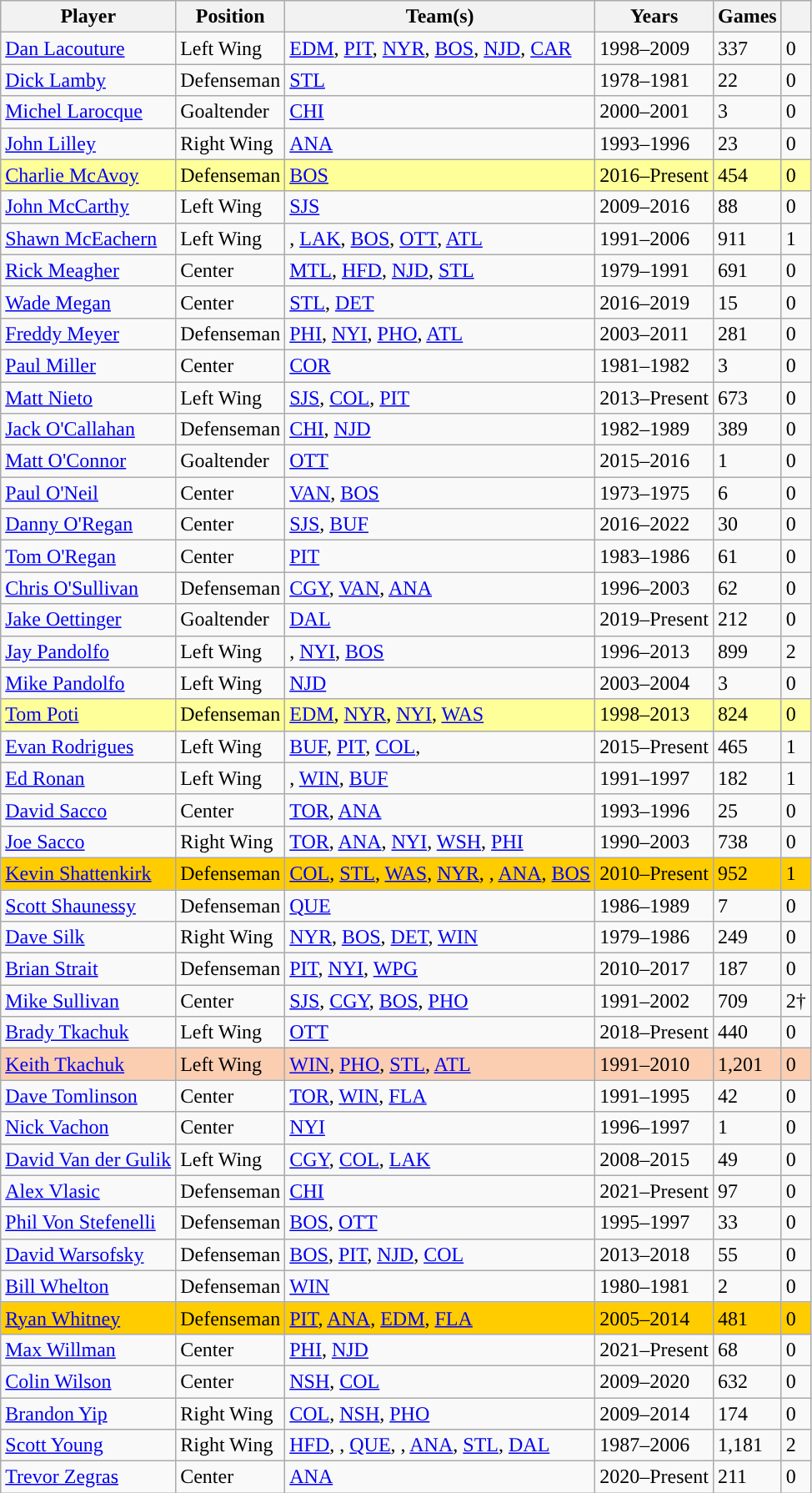<table class="wikitable sortable">
<tr>
<th>Player</th>
<th>Position</th>
<th>Team(s)</th>
<th>Years</th>
<th>Games</th>
<th><a href='#'></a></th>
</tr>
<tr>
<td><a href='#'>Dan Lacouture</a></td>
<td>Left Wing</td>
<td><a href='#'>EDM</a>, <a href='#'>PIT</a>, <a href='#'>NYR</a>, <a href='#'>BOS</a>, <a href='#'>NJD</a>, <a href='#'>CAR</a></td>
<td>1998–2009</td>
<td>337</td>
<td>0</td>
</tr>
<tr>
<td><a href='#'>Dick Lamby</a></td>
<td>Defenseman</td>
<td><a href='#'>STL</a></td>
<td>1978–1981</td>
<td>22</td>
<td>0</td>
</tr>
<tr>
<td><a href='#'>Michel Larocque</a></td>
<td>Goaltender</td>
<td><a href='#'>CHI</a></td>
<td>2000–2001</td>
<td>3</td>
<td>0</td>
</tr>
<tr>
<td><a href='#'>John Lilley</a></td>
<td>Right Wing</td>
<td><a href='#'>ANA</a></td>
<td>1993–1996</td>
<td>23</td>
<td>0</td>
</tr>
<tr bgcolor=FFFF99>
<td><a href='#'>Charlie McAvoy</a></td>
<td>Defenseman</td>
<td><a href='#'>BOS</a></td>
<td>2016–Present</td>
<td>454</td>
<td>0</td>
</tr>
<tr>
<td><a href='#'>John McCarthy</a></td>
<td>Left Wing</td>
<td><a href='#'>SJS</a></td>
<td>2009–2016</td>
<td>88</td>
<td>0</td>
</tr>
<tr>
<td><a href='#'>Shawn McEachern</a></td>
<td>Left Wing</td>
<td><span><strong></strong></span>, <a href='#'>LAK</a>, <a href='#'>BOS</a>, <a href='#'>OTT</a>, <a href='#'>ATL</a></td>
<td>1991–2006</td>
<td>911</td>
<td>1</td>
</tr>
<tr>
<td><a href='#'>Rick Meagher</a></td>
<td>Center</td>
<td><a href='#'>MTL</a>, <a href='#'>HFD</a>, <a href='#'>NJD</a>, <a href='#'>STL</a></td>
<td>1979–1991</td>
<td>691</td>
<td>0</td>
</tr>
<tr>
<td><a href='#'>Wade Megan</a></td>
<td>Center</td>
<td><a href='#'>STL</a>, <a href='#'>DET</a></td>
<td>2016–2019</td>
<td>15</td>
<td>0</td>
</tr>
<tr>
<td><a href='#'>Freddy Meyer</a></td>
<td>Defenseman</td>
<td><a href='#'>PHI</a>, <a href='#'>NYI</a>, <a href='#'>PHO</a>, <a href='#'>ATL</a></td>
<td>2003–2011</td>
<td>281</td>
<td>0</td>
</tr>
<tr>
<td><a href='#'>Paul Miller</a></td>
<td>Center</td>
<td><a href='#'>COR</a></td>
<td>1981–1982</td>
<td>3</td>
<td>0</td>
</tr>
<tr>
<td><a href='#'>Matt Nieto</a></td>
<td>Left Wing</td>
<td><a href='#'>SJS</a>, <a href='#'>COL</a>, <a href='#'>PIT</a></td>
<td>2013–Present</td>
<td>673</td>
<td>0</td>
</tr>
<tr>
<td><a href='#'>Jack O'Callahan</a></td>
<td>Defenseman</td>
<td><a href='#'>CHI</a>, <a href='#'>NJD</a></td>
<td>1982–1989</td>
<td>389</td>
<td>0</td>
</tr>
<tr>
<td><a href='#'>Matt O'Connor</a></td>
<td>Goaltender</td>
<td><a href='#'>OTT</a></td>
<td>2015–2016</td>
<td>1</td>
<td>0</td>
</tr>
<tr>
<td><a href='#'>Paul O'Neil</a></td>
<td>Center</td>
<td><a href='#'>VAN</a>, <a href='#'>BOS</a></td>
<td>1973–1975</td>
<td>6</td>
<td>0</td>
</tr>
<tr>
<td><a href='#'>Danny O'Regan</a></td>
<td>Center</td>
<td><a href='#'>SJS</a>, <a href='#'>BUF</a></td>
<td>2016–2022</td>
<td>30</td>
<td>0</td>
</tr>
<tr>
<td><a href='#'>Tom O'Regan</a></td>
<td>Center</td>
<td><a href='#'>PIT</a></td>
<td>1983–1986</td>
<td>61</td>
<td>0</td>
</tr>
<tr>
<td><a href='#'>Chris O'Sullivan</a></td>
<td>Defenseman</td>
<td><a href='#'>CGY</a>, <a href='#'>VAN</a>, <a href='#'>ANA</a></td>
<td>1996–2003</td>
<td>62</td>
<td>0</td>
</tr>
<tr>
<td><a href='#'>Jake Oettinger</a></td>
<td>Goaltender</td>
<td><a href='#'>DAL</a></td>
<td>2019–Present</td>
<td>212</td>
<td>0</td>
</tr>
<tr>
<td><a href='#'>Jay Pandolfo</a></td>
<td>Left Wing</td>
<td><span><strong></strong></span>, <a href='#'>NYI</a>, <a href='#'>BOS</a></td>
<td>1996–2013</td>
<td>899</td>
<td>2</td>
</tr>
<tr>
<td><a href='#'>Mike Pandolfo</a></td>
<td>Left Wing</td>
<td><a href='#'>NJD</a></td>
<td>2003–2004</td>
<td>3</td>
<td>0</td>
</tr>
<tr bgcolor=FFFF99>
<td><a href='#'>Tom Poti</a></td>
<td>Defenseman</td>
<td><a href='#'>EDM</a>, <a href='#'>NYR</a>, <a href='#'>NYI</a>, <a href='#'>WAS</a></td>
<td>1998–2013</td>
<td>824</td>
<td>0</td>
</tr>
<tr>
<td><a href='#'>Evan Rodrigues</a></td>
<td>Left Wing</td>
<td><a href='#'>BUF</a>, <a href='#'>PIT</a>, <a href='#'>COL</a>, <span><strong></strong></span></td>
<td>2015–Present</td>
<td>465</td>
<td>1</td>
</tr>
<tr>
<td><a href='#'>Ed Ronan</a></td>
<td>Left Wing</td>
<td><span><strong></strong></span>, <a href='#'>WIN</a>, <a href='#'>BUF</a></td>
<td>1991–1997</td>
<td>182</td>
<td>1</td>
</tr>
<tr>
<td><a href='#'>David Sacco</a></td>
<td>Center</td>
<td><a href='#'>TOR</a>, <a href='#'>ANA</a></td>
<td>1993–1996</td>
<td>25</td>
<td>0</td>
</tr>
<tr>
<td><a href='#'>Joe Sacco</a></td>
<td>Right Wing</td>
<td><a href='#'>TOR</a>, <a href='#'>ANA</a>, <a href='#'>NYI</a>, <a href='#'>WSH</a>, <a href='#'>PHI</a></td>
<td>1990–2003</td>
<td>738</td>
<td>0</td>
</tr>
<tr bgcolor=FFCC00>
<td><a href='#'>Kevin Shattenkirk</a></td>
<td>Defenseman</td>
<td><a href='#'>COL</a>, <a href='#'>STL</a>, <a href='#'>WAS</a>, <a href='#'>NYR</a>, <span><strong></strong></span>, <a href='#'>ANA</a>, <a href='#'>BOS</a></td>
<td>2010–Present</td>
<td>952</td>
<td>1</td>
</tr>
<tr>
<td><a href='#'>Scott Shaunessy</a></td>
<td>Defenseman</td>
<td><a href='#'>QUE</a></td>
<td>1986–1989</td>
<td>7</td>
<td>0</td>
</tr>
<tr>
<td><a href='#'>Dave Silk</a></td>
<td>Right Wing</td>
<td><a href='#'>NYR</a>, <a href='#'>BOS</a>, <a href='#'>DET</a>, <a href='#'>WIN</a></td>
<td>1979–1986</td>
<td>249</td>
<td>0</td>
</tr>
<tr>
<td><a href='#'>Brian Strait</a></td>
<td>Defenseman</td>
<td><a href='#'>PIT</a>, <a href='#'>NYI</a>, <a href='#'>WPG</a></td>
<td>2010–2017</td>
<td>187</td>
<td>0</td>
</tr>
<tr>
<td><a href='#'>Mike Sullivan</a></td>
<td>Center</td>
<td><a href='#'>SJS</a>, <a href='#'>CGY</a>, <a href='#'>BOS</a>, <a href='#'>PHO</a></td>
<td>1991–2002</td>
<td>709</td>
<td>2†</td>
</tr>
<tr>
<td><a href='#'>Brady Tkachuk</a></td>
<td>Left Wing</td>
<td><a href='#'>OTT</a></td>
<td>2018–Present</td>
<td>440</td>
<td>0</td>
</tr>
<tr bgcolor=FBCEB1>
<td><a href='#'>Keith Tkachuk</a></td>
<td>Left Wing</td>
<td><a href='#'>WIN</a>, <a href='#'>PHO</a>, <a href='#'>STL</a>, <a href='#'>ATL</a></td>
<td>1991–2010</td>
<td>1,201</td>
<td>0</td>
</tr>
<tr>
<td><a href='#'>Dave Tomlinson</a></td>
<td>Center</td>
<td><a href='#'>TOR</a>, <a href='#'>WIN</a>, <a href='#'>FLA</a></td>
<td>1991–1995</td>
<td>42</td>
<td>0</td>
</tr>
<tr>
<td><a href='#'>Nick Vachon</a></td>
<td>Center</td>
<td><a href='#'>NYI</a></td>
<td>1996–1997</td>
<td>1</td>
<td>0</td>
</tr>
<tr>
<td><a href='#'>David Van der Gulik</a></td>
<td>Left Wing</td>
<td><a href='#'>CGY</a>, <a href='#'>COL</a>, <a href='#'>LAK</a></td>
<td>2008–2015</td>
<td>49</td>
<td>0</td>
</tr>
<tr>
<td><a href='#'>Alex Vlasic</a></td>
<td>Defenseman</td>
<td><a href='#'>CHI</a></td>
<td>2021–Present</td>
<td>97</td>
<td>0</td>
</tr>
<tr>
<td><a href='#'>Phil Von Stefenelli</a></td>
<td>Defenseman</td>
<td><a href='#'>BOS</a>, <a href='#'>OTT</a></td>
<td>1995–1997</td>
<td>33</td>
<td>0</td>
</tr>
<tr>
<td><a href='#'>David Warsofsky</a></td>
<td>Defenseman</td>
<td><a href='#'>BOS</a>, <a href='#'>PIT</a>, <a href='#'>NJD</a>, <a href='#'>COL</a></td>
<td>2013–2018</td>
<td>55</td>
<td>0</td>
</tr>
<tr>
<td><a href='#'>Bill Whelton</a></td>
<td>Defenseman</td>
<td><a href='#'>WIN</a></td>
<td>1980–1981</td>
<td>2</td>
<td>0</td>
</tr>
<tr bgcolor=FFCC00>
<td><a href='#'>Ryan Whitney</a></td>
<td>Defenseman</td>
<td><a href='#'>PIT</a>, <a href='#'>ANA</a>, <a href='#'>EDM</a>, <a href='#'>FLA</a></td>
<td>2005–2014</td>
<td>481</td>
<td>0</td>
</tr>
<tr>
<td><a href='#'>Max Willman</a></td>
<td>Center</td>
<td><a href='#'>PHI</a>, <a href='#'>NJD</a></td>
<td>2021–Present</td>
<td>68</td>
<td>0</td>
</tr>
<tr>
<td><a href='#'>Colin Wilson</a></td>
<td>Center</td>
<td><a href='#'>NSH</a>, <a href='#'>COL</a></td>
<td>2009–2020</td>
<td>632</td>
<td>0</td>
</tr>
<tr>
<td><a href='#'>Brandon Yip</a></td>
<td>Right Wing</td>
<td><a href='#'>COL</a>, <a href='#'>NSH</a>, <a href='#'>PHO</a></td>
<td>2009–2014</td>
<td>174</td>
<td>0</td>
</tr>
<tr>
<td><a href='#'>Scott Young</a></td>
<td>Right Wing</td>
<td><a href='#'>HFD</a>, <span><strong></strong></span>, <a href='#'>QUE</a>, <span><strong></strong></span>, <a href='#'>ANA</a>, <a href='#'>STL</a>, <a href='#'>DAL</a></td>
<td>1987–2006</td>
<td>1,181</td>
<td>2</td>
</tr>
<tr>
<td><a href='#'>Trevor Zegras</a></td>
<td>Center</td>
<td><a href='#'>ANA</a></td>
<td>2020–Present</td>
<td>211</td>
<td>0</td>
</tr>
</table>
